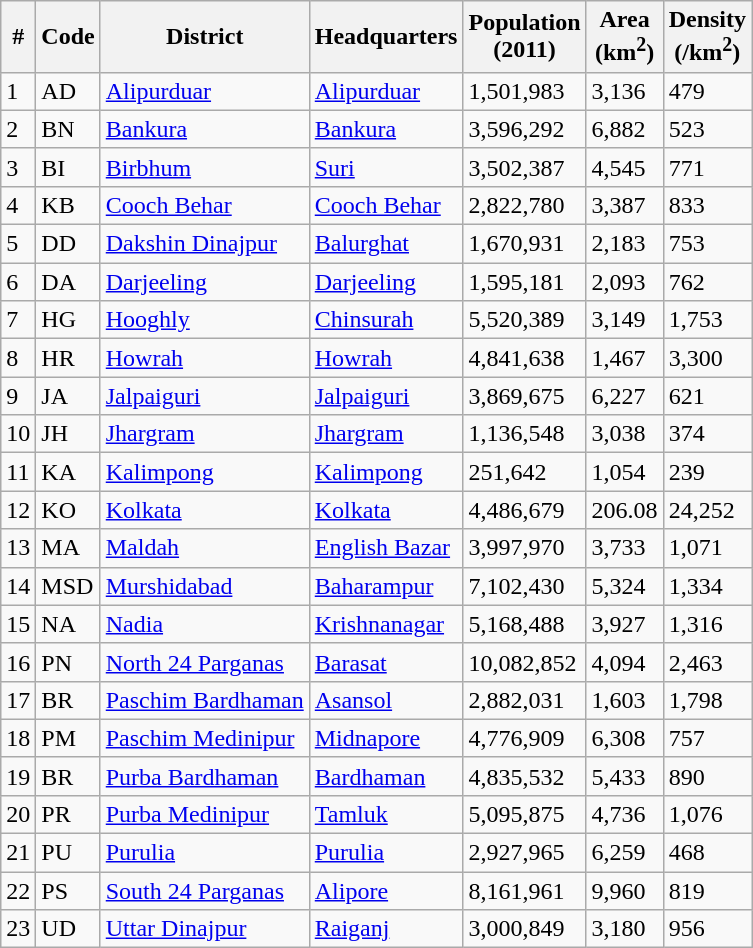<table class="wikitable sortable">
<tr>
<th>#</th>
<th>Code</th>
<th>District</th>
<th>Headquarters</th>
<th>Population <br>(2011)</th>
<th>Area <br>(km<sup>2</sup>)</th>
<th>Density <br>(/km<sup>2</sup>)</th>
</tr>
<tr>
<td>1</td>
<td>AD</td>
<td><a href='#'>Alipurduar</a></td>
<td><a href='#'>Alipurduar</a></td>
<td> 1,501,983</td>
<td> 3,136</td>
<td> 479</td>
</tr>
<tr>
<td>2</td>
<td>BN</td>
<td><a href='#'>Bankura</a></td>
<td><a href='#'>Bankura</a></td>
<td> 3,596,292</td>
<td> 6,882</td>
<td> 523</td>
</tr>
<tr>
<td>3</td>
<td>BI</td>
<td><a href='#'>Birbhum</a></td>
<td><a href='#'>Suri</a></td>
<td> 3,502,387</td>
<td> 4,545</td>
<td> 771</td>
</tr>
<tr>
<td>4</td>
<td>KB</td>
<td><a href='#'>Cooch Behar</a></td>
<td><a href='#'>Cooch Behar</a></td>
<td> 2,822,780</td>
<td> 3,387</td>
<td> 833</td>
</tr>
<tr>
<td>5</td>
<td>DD</td>
<td><a href='#'>Dakshin Dinajpur</a></td>
<td><a href='#'>Balurghat</a></td>
<td> 1,670,931</td>
<td> 2,183</td>
<td> 753</td>
</tr>
<tr>
<td>6</td>
<td>DA</td>
<td><a href='#'>Darjeeling</a></td>
<td><a href='#'>Darjeeling</a></td>
<td> 1,595,181</td>
<td> 2,093</td>
<td> 762</td>
</tr>
<tr>
<td>7</td>
<td>HG</td>
<td><a href='#'>Hooghly</a></td>
<td><a href='#'>Chinsurah</a></td>
<td> 5,520,389</td>
<td> 3,149</td>
<td> 1,753</td>
</tr>
<tr>
<td>8</td>
<td>HR</td>
<td><a href='#'>Howrah</a></td>
<td><a href='#'>Howrah</a></td>
<td> 4,841,638</td>
<td> 1,467</td>
<td> 3,300</td>
</tr>
<tr>
<td>9</td>
<td>JA</td>
<td><a href='#'>Jalpaiguri</a></td>
<td><a href='#'>Jalpaiguri</a></td>
<td> 3,869,675</td>
<td> 6,227</td>
<td> 621</td>
</tr>
<tr>
<td>10</td>
<td>JH</td>
<td><a href='#'>Jhargram</a></td>
<td><a href='#'>Jhargram</a></td>
<td> 1,136,548</td>
<td> 3,038</td>
<td> 374</td>
</tr>
<tr>
<td>11</td>
<td>KA</td>
<td><a href='#'>Kalimpong</a></td>
<td><a href='#'>Kalimpong</a></td>
<td> 251,642</td>
<td> 1,054</td>
<td> 239</td>
</tr>
<tr>
<td>12</td>
<td>KO</td>
<td><a href='#'>Kolkata</a></td>
<td><a href='#'>Kolkata</a></td>
<td> 4,486,679</td>
<td> 206.08</td>
<td> 24,252</td>
</tr>
<tr>
<td>13</td>
<td>MA</td>
<td><a href='#'>Maldah</a></td>
<td><a href='#'>English Bazar</a></td>
<td> 3,997,970</td>
<td> 3,733</td>
<td> 1,071</td>
</tr>
<tr>
<td>14</td>
<td>MSD</td>
<td><a href='#'>Murshidabad</a></td>
<td><a href='#'>Baharampur</a></td>
<td> 7,102,430</td>
<td> 5,324</td>
<td> 1,334</td>
</tr>
<tr>
<td>15</td>
<td>NA</td>
<td><a href='#'>Nadia</a></td>
<td><a href='#'>Krishnanagar</a></td>
<td> 5,168,488</td>
<td> 3,927</td>
<td> 1,316</td>
</tr>
<tr>
<td>16</td>
<td>PN</td>
<td><a href='#'>North 24 Parganas</a></td>
<td><a href='#'>Barasat</a></td>
<td> 10,082,852</td>
<td> 4,094</td>
<td> 2,463</td>
</tr>
<tr>
<td>17</td>
<td>BR</td>
<td><a href='#'>Paschim Bardhaman</a></td>
<td><a href='#'>Asansol</a></td>
<td> 2,882,031</td>
<td> 1,603</td>
<td> 1,798</td>
</tr>
<tr>
<td>18</td>
<td>PM</td>
<td><a href='#'>Paschim Medinipur</a></td>
<td><a href='#'>Midnapore</a></td>
<td> 4,776,909</td>
<td> 6,308</td>
<td> 757</td>
</tr>
<tr>
<td>19</td>
<td>BR</td>
<td><a href='#'>Purba Bardhaman</a></td>
<td><a href='#'>Bardhaman</a></td>
<td> 4,835,532</td>
<td>	5,433</td>
<td> 890</td>
</tr>
<tr>
<td>20</td>
<td>PR</td>
<td><a href='#'>Purba Medinipur</a></td>
<td><a href='#'>Tamluk</a></td>
<td> 5,095,875</td>
<td> 4,736</td>
<td> 1,076</td>
</tr>
<tr>
<td>21</td>
<td>PU</td>
<td><a href='#'>Purulia</a></td>
<td><a href='#'>Purulia</a></td>
<td> 2,927,965</td>
<td> 6,259</td>
<td> 468</td>
</tr>
<tr>
<td>22</td>
<td>PS</td>
<td><a href='#'>South 24 Parganas</a></td>
<td><a href='#'>Alipore</a></td>
<td> 8,161,961</td>
<td> 9,960</td>
<td> 819</td>
</tr>
<tr>
<td>23</td>
<td>UD</td>
<td><a href='#'>Uttar Dinajpur</a></td>
<td><a href='#'>Raiganj</a></td>
<td> 3,000,849</td>
<td> 3,180</td>
<td> 956</td>
</tr>
</table>
